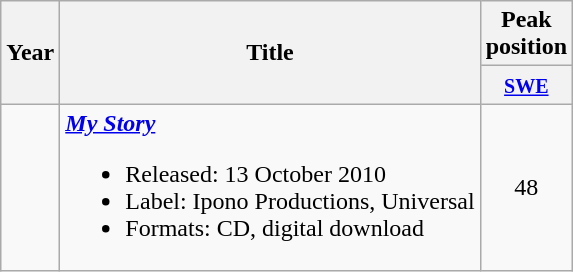<table class="wikitable">
<tr>
<th rowspan="2">Year</th>
<th rowspan="2">Title</th>
<th>Peak position</th>
</tr>
<tr>
<th style="width:3em;"><small><a href='#'>SWE</a></small></th>
</tr>
<tr>
<td></td>
<td><strong><em><a href='#'>My Story</a></em></strong><br><ul><li>Released: 13 October 2010</li><li>Label: Ipono Productions, Universal</li><li>Formats: CD, digital download</li></ul></td>
<td style="text-align:center;">48</td>
</tr>
</table>
